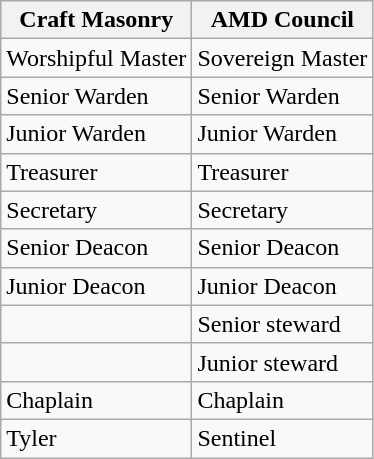<table class="wikitable">
<tr>
<th>Craft Masonry</th>
<th>AMD Council</th>
</tr>
<tr>
<td>Worshipful Master</td>
<td>Sovereign Master</td>
</tr>
<tr>
<td>Senior Warden</td>
<td>Senior Warden</td>
</tr>
<tr>
<td>Junior Warden</td>
<td>Junior Warden</td>
</tr>
<tr>
<td>Treasurer</td>
<td>Treasurer</td>
</tr>
<tr>
<td>Secretary</td>
<td>Secretary</td>
</tr>
<tr>
<td>Senior Deacon</td>
<td>Senior Deacon</td>
</tr>
<tr>
<td>Junior Deacon</td>
<td>Junior Deacon</td>
</tr>
<tr>
<td></td>
<td>Senior steward</td>
</tr>
<tr>
<td></td>
<td>Junior steward</td>
</tr>
<tr>
<td>Chaplain</td>
<td>Chaplain</td>
</tr>
<tr>
<td>Tyler</td>
<td>Sentinel</td>
</tr>
</table>
